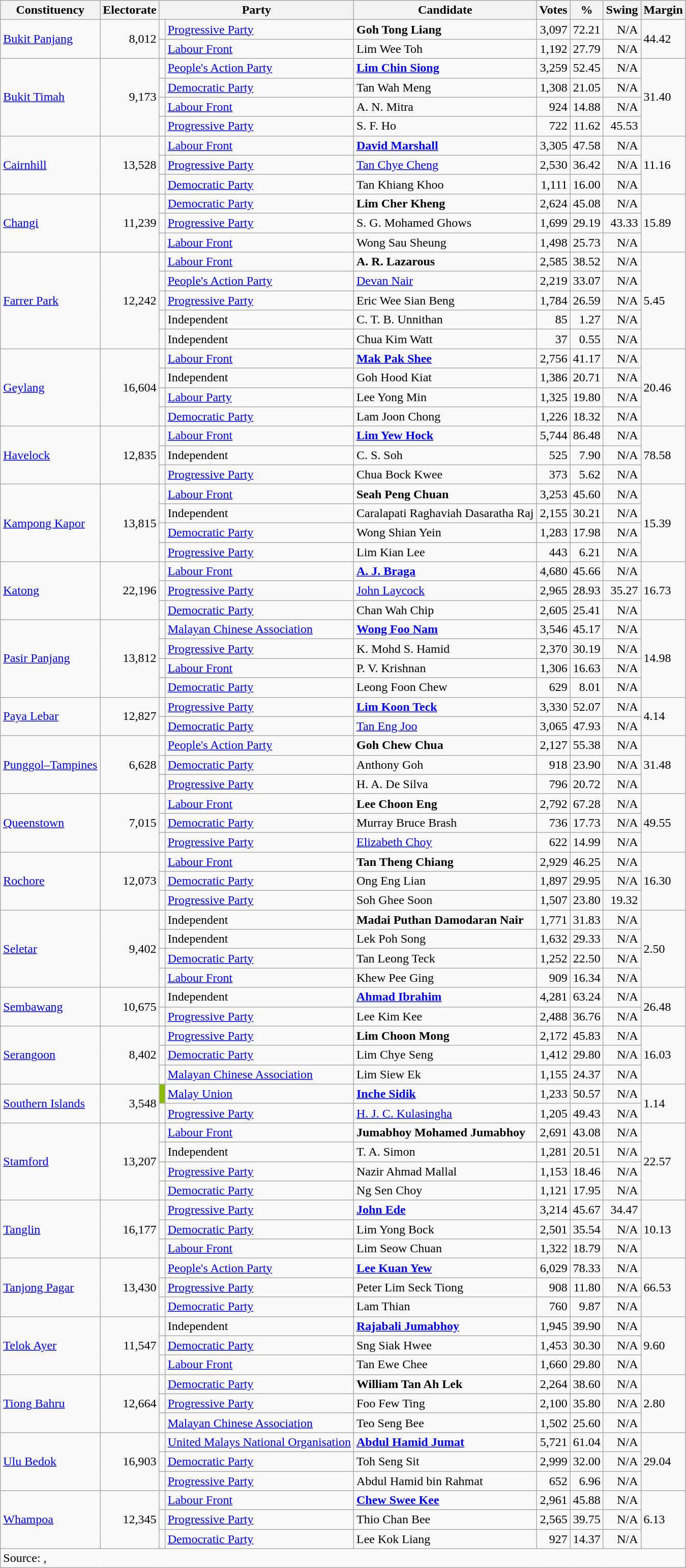<table class="wikitable sortable">
<tr>
<th>Constituency</th>
<th>Electorate</th>
<th colspan="2">Party</th>
<th>Candidate</th>
<th>Votes</th>
<th>%</th>
<th>Swing</th>
<th>Margin</th>
</tr>
<tr>
<td rowspan="2"><a href='#'>Bukit Panjang</a></td>
<td rowspan="2" align=right>8,012</td>
<td bgcolor=></td>
<td><a href='#'>Progressive Party</a></td>
<td><strong>Goh Tong Liang</strong></td>
<td align=right>3,097</td>
<td align=right>72.21</td>
<td align=right>N/A</td>
<td rowspan="2">44.42</td>
</tr>
<tr>
<td bgcolor=></td>
<td><a href='#'>Labour Front</a></td>
<td>Lim Wee Toh</td>
<td align=right>1,192</td>
<td align=right>27.79</td>
<td align=right>N/A</td>
</tr>
<tr>
<td rowspan="4"><a href='#'>Bukit Timah</a></td>
<td rowspan="4" align=right>9,173</td>
<td bgcolor=></td>
<td><a href='#'>People's Action Party</a></td>
<td><strong><a href='#'>Lim Chin Siong</a></strong></td>
<td align=right>3,259</td>
<td align=right>52.45</td>
<td align=right>N/A</td>
<td rowspan="4">31.40</td>
</tr>
<tr>
<td bgcolor=></td>
<td><a href='#'>Democratic Party</a></td>
<td>Tan Wah Meng</td>
<td align=right>1,308</td>
<td align=right>21.05</td>
<td align=right>N/A</td>
</tr>
<tr>
<td bgcolor=></td>
<td><a href='#'>Labour Front</a></td>
<td>A. N. Mitra</td>
<td align=right>924</td>
<td align=right>14.88</td>
<td align=right>N/A</td>
</tr>
<tr>
<td bgcolor=></td>
<td><a href='#'>Progressive Party</a></td>
<td>S. F. Ho</td>
<td align=right>722</td>
<td align=right>11.62</td>
<td align=right>45.53</td>
</tr>
<tr>
<td rowspan="3"><a href='#'>Cairnhill</a></td>
<td rowspan="3" align=right>13,528</td>
<td bgcolor=></td>
<td><a href='#'>Labour Front</a></td>
<td><strong><a href='#'>David Marshall</a></strong></td>
<td align=right>3,305</td>
<td align=right>47.58</td>
<td align=right>N/A</td>
<td rowspan="3">11.16</td>
</tr>
<tr>
<td bgcolor=></td>
<td><a href='#'>Progressive Party</a></td>
<td><a href='#'>Tan Chye Cheng</a></td>
<td align=right>2,530</td>
<td align=right>36.42</td>
<td align=right>N/A</td>
</tr>
<tr>
<td bgcolor=></td>
<td><a href='#'>Democratic Party</a></td>
<td>Tan Khiang Khoo</td>
<td align=right>1,111</td>
<td align=right>16.00</td>
<td align=right>N/A</td>
</tr>
<tr>
<td rowspan="3"><a href='#'>Changi</a></td>
<td rowspan="3" align=right>11,239</td>
<td bgcolor=></td>
<td><a href='#'>Democratic Party</a></td>
<td><strong>Lim Cher Kheng</strong></td>
<td align=right>2,624</td>
<td align=right>45.08</td>
<td align=right>N/A</td>
<td rowspan="3">15.89</td>
</tr>
<tr>
<td bgcolor=></td>
<td><a href='#'>Progressive Party</a></td>
<td>S. G. Mohamed Ghows</td>
<td align=right>1,699</td>
<td align=right>29.19</td>
<td align=right>43.33</td>
</tr>
<tr>
<td bgcolor=></td>
<td><a href='#'>Labour Front</a></td>
<td>Wong Sau Sheung</td>
<td align=right>1,498</td>
<td align=right>25.73</td>
<td align=right>N/A</td>
</tr>
<tr>
<td rowspan="5"><a href='#'>Farrer Park</a></td>
<td rowspan="5" align=right>12,242</td>
<td bgcolor=></td>
<td><a href='#'>Labour Front</a></td>
<td><strong>A. R. Lazarous</strong></td>
<td align=right>2,585</td>
<td align=right>38.52</td>
<td align=right>N/A</td>
<td rowspan="5">5.45</td>
</tr>
<tr>
<td bgcolor=></td>
<td><a href='#'>People's Action Party</a></td>
<td><a href='#'>Devan Nair</a></td>
<td align=right>2,219</td>
<td align=right>33.07</td>
<td align=right>N/A</td>
</tr>
<tr>
<td bgcolor=></td>
<td><a href='#'>Progressive Party</a></td>
<td>Eric Wee Sian Beng</td>
<td align=right>1,784</td>
<td align=right>26.59</td>
<td align=right>N/A</td>
</tr>
<tr>
<td bgcolor=></td>
<td>Independent</td>
<td>C. T. B. Unnithan</td>
<td align=right>85</td>
<td align=right>1.27</td>
<td align=right>N/A</td>
</tr>
<tr>
<td bgcolor=></td>
<td>Independent</td>
<td>Chua Kim Watt</td>
<td align=right>37</td>
<td align=right>0.55</td>
<td align=right>N/A</td>
</tr>
<tr>
<td rowspan="4"><a href='#'>Geylang</a></td>
<td rowspan="4" align=right>16,604</td>
<td bgcolor=></td>
<td><a href='#'>Labour Front</a></td>
<td><strong><a href='#'>Mak Pak Shee</a></strong></td>
<td align=right>2,756</td>
<td align=right>41.17</td>
<td align=right>N/A</td>
<td rowspan="4">20.46</td>
</tr>
<tr>
<td bgcolor=></td>
<td>Independent</td>
<td>Goh Hood Kiat</td>
<td align=right>1,386</td>
<td align=right>20.71</td>
<td align=right>N/A</td>
</tr>
<tr>
<td bgcolor=></td>
<td><a href='#'>Labour Party</a></td>
<td>Lee Yong Min</td>
<td align=right>1,325</td>
<td align=right>19.80</td>
<td align=right>N/A</td>
</tr>
<tr>
<td bgcolor=></td>
<td><a href='#'>Democratic Party</a></td>
<td>Lam Joon Chong</td>
<td align=right>1,226</td>
<td align=right>18.32</td>
<td align=right>N/A</td>
</tr>
<tr>
<td rowspan="3"><a href='#'>Havelock</a></td>
<td rowspan="3" align=right>12,835</td>
<td bgcolor=></td>
<td><a href='#'>Labour Front</a></td>
<td><strong><a href='#'>Lim Yew Hock</a></strong></td>
<td align=right>5,744</td>
<td align=right>86.48</td>
<td align=right>N/A</td>
<td rowspan="3">78.58</td>
</tr>
<tr>
<td bgcolor=></td>
<td>Independent</td>
<td>C. S. Soh</td>
<td align=right>525</td>
<td align=right>7.90</td>
<td align=right>N/A</td>
</tr>
<tr>
<td bgcolor=></td>
<td><a href='#'>Progressive Party</a></td>
<td>Chua Bock Kwee</td>
<td align=right>373</td>
<td align=right>5.62</td>
<td align=right>N/A</td>
</tr>
<tr>
<td rowspan="4"><a href='#'>Kampong Kapor</a></td>
<td rowspan="4" align=right>13,815</td>
<td bgcolor=></td>
<td><a href='#'>Labour Front</a></td>
<td><strong>Seah Peng Chuan</strong></td>
<td align=right>3,253</td>
<td align=right>45.60</td>
<td align=right>N/A</td>
<td rowspan="4">15.39</td>
</tr>
<tr>
<td bgcolor=></td>
<td>Independent</td>
<td>Caralapati Raghaviah Dasaratha Raj</td>
<td align=right>2,155</td>
<td align=right>30.21</td>
<td align=right>N/A</td>
</tr>
<tr>
<td bgcolor=></td>
<td><a href='#'>Democratic Party</a></td>
<td>Wong Shian Yein</td>
<td align=right>1,283</td>
<td align=right>17.98</td>
<td align=right>N/A</td>
</tr>
<tr>
<td bgcolor=></td>
<td><a href='#'>Progressive Party</a></td>
<td>Lim Kian Lee</td>
<td align=right>443</td>
<td align=right>6.21</td>
<td align=right>N/A</td>
</tr>
<tr>
<td rowspan="3"><a href='#'>Katong</a></td>
<td rowspan="3" align=right>22,196</td>
<td bgcolor=></td>
<td><a href='#'>Labour Front</a></td>
<td><strong><a href='#'>A. J. Braga</a></strong></td>
<td align=right>4,680</td>
<td align=right>45.66</td>
<td align=right>N/A</td>
<td rowspan="3">16.73</td>
</tr>
<tr>
<td bgcolor=></td>
<td><a href='#'>Progressive Party</a></td>
<td><a href='#'>John Laycock</a></td>
<td align=right>2,965</td>
<td align=right>28.93</td>
<td align=right>35.27</td>
</tr>
<tr>
<td bgcolor=></td>
<td><a href='#'>Democratic Party</a></td>
<td>Chan Wah Chip</td>
<td align=right>2,605</td>
<td align=right>25.41</td>
<td align=right>N/A</td>
</tr>
<tr>
<td rowspan="4"><a href='#'>Pasir Panjang</a></td>
<td rowspan="4" align=right>13,812</td>
<td bgcolor=></td>
<td><a href='#'>Malayan Chinese Association</a></td>
<td><strong><a href='#'>Wong Foo Nam</a></strong></td>
<td align=right>3,546</td>
<td align=right>45.17</td>
<td align=right>N/A</td>
<td rowspan="4">14.98</td>
</tr>
<tr>
<td bgcolor=></td>
<td><a href='#'>Progressive Party</a></td>
<td>K. Mohd S. Hamid</td>
<td align=right>2,370</td>
<td align=right>30.19</td>
<td align=right>N/A</td>
</tr>
<tr>
<td bgcolor=></td>
<td><a href='#'>Labour Front</a></td>
<td>P. V. Krishnan</td>
<td align=right>1,306</td>
<td align=right>16.63</td>
<td align=right>N/A</td>
</tr>
<tr>
<td bgcolor=></td>
<td><a href='#'>Democratic Party</a></td>
<td>Leong Foon Chew</td>
<td align=right>629</td>
<td align=right>8.01</td>
<td align=right>N/A</td>
</tr>
<tr>
<td rowspan="2"><a href='#'>Paya Lebar</a></td>
<td rowspan="2" align=right>12,827</td>
<td bgcolor=></td>
<td><a href='#'>Progressive Party</a></td>
<td><strong><a href='#'>Lim Koon Teck</a></strong></td>
<td align=right>3,330</td>
<td align=right>52.07</td>
<td align=right>N/A</td>
<td rowspan="2">4.14</td>
</tr>
<tr>
<td bgcolor=></td>
<td><a href='#'>Democratic Party</a></td>
<td><a href='#'>Tan Eng Joo</a></td>
<td align=right>3,065</td>
<td align=right>47.93</td>
<td align=right>N/A</td>
</tr>
<tr>
<td rowspan="3"><a href='#'>Punggol–Tampines</a></td>
<td rowspan="3" align=right>6,628</td>
<td bgcolor=></td>
<td><a href='#'>People's Action Party</a></td>
<td><strong>Goh Chew Chua</strong></td>
<td align=right>2,127</td>
<td align=right>55.38</td>
<td align=right>N/A</td>
<td rowspan="3">31.48</td>
</tr>
<tr>
<td bgcolor=></td>
<td><a href='#'>Democratic Party</a></td>
<td>Anthony Goh</td>
<td align=right>918</td>
<td align=right>23.90</td>
<td align=right>N/A</td>
</tr>
<tr>
<td bgcolor=></td>
<td><a href='#'>Progressive Party</a></td>
<td>H. A. De Silva</td>
<td align=right>796</td>
<td align=right>20.72</td>
<td align=right>N/A</td>
</tr>
<tr>
<td rowspan="3"><a href='#'>Queenstown</a></td>
<td rowspan="3" align=right>7,015</td>
<td bgcolor=></td>
<td><a href='#'>Labour Front</a></td>
<td><strong>Lee Choon Eng</strong></td>
<td align=right>2,792</td>
<td align=right>67.28</td>
<td align=right>N/A</td>
<td rowspan="3">49.55</td>
</tr>
<tr>
<td bgcolor=></td>
<td><a href='#'>Democratic Party</a></td>
<td>Murray Bruce Brash</td>
<td align=right>736</td>
<td align=right>17.73</td>
<td align=right>N/A</td>
</tr>
<tr>
<td bgcolor=></td>
<td><a href='#'>Progressive Party</a></td>
<td><a href='#'>Elizabeth Choy</a></td>
<td align=right>622</td>
<td align=right>14.99</td>
<td align=right>N/A</td>
</tr>
<tr>
<td rowspan="3"><a href='#'>Rochore</a></td>
<td rowspan="3" align=right>12,073</td>
<td bgcolor=></td>
<td><a href='#'>Labour Front</a></td>
<td><strong>Tan Theng Chiang</strong></td>
<td align=right>2,929</td>
<td align=right>46.25</td>
<td align=right>N/A</td>
<td rowspan="3">16.30</td>
</tr>
<tr>
<td bgcolor=></td>
<td><a href='#'>Democratic Party</a></td>
<td>Ong Eng Lian</td>
<td align=right>1,897</td>
<td align=right>29.95</td>
<td align=right>N/A</td>
</tr>
<tr>
<td bgcolor=></td>
<td><a href='#'>Progressive Party</a></td>
<td>Soh Ghee Soon</td>
<td align=right>1,507</td>
<td align=right>23.80</td>
<td align=right>19.32</td>
</tr>
<tr>
<td rowspan="4"><a href='#'>Seletar</a></td>
<td rowspan="4" align=right>9,402</td>
<td bgcolor=></td>
<td>Independent</td>
<td><strong>Madai Puthan Damodaran Nair</strong></td>
<td align=right>1,771</td>
<td align=right>31.83</td>
<td align=right>N/A</td>
<td rowspan="4">2.50</td>
</tr>
<tr>
<td bgcolor=></td>
<td>Independent</td>
<td>Lek Poh Song</td>
<td align=right>1,632</td>
<td align=right>29.33</td>
<td align=right>N/A</td>
</tr>
<tr>
<td bgcolor=></td>
<td><a href='#'>Democratic Party</a></td>
<td>Tan Leong Teck</td>
<td align=right>1,252</td>
<td align=right>22.50</td>
<td align=right>N/A</td>
</tr>
<tr>
<td bgcolor=></td>
<td><a href='#'>Labour Front</a></td>
<td>Khew Pee Ging</td>
<td align=right>909</td>
<td align=right>16.34</td>
<td align=right>N/A</td>
</tr>
<tr>
<td rowspan="2"><a href='#'>Sembawang</a></td>
<td rowspan="2" align="right">10,675</td>
<td bgcolor=></td>
<td>Independent</td>
<td><strong><a href='#'>Ahmad Ibrahim</a></strong></td>
<td align="right">4,281</td>
<td align=right>63.24</td>
<td align=right>N/A</td>
<td rowspan="2">26.48</td>
</tr>
<tr>
<td bgcolor=></td>
<td><a href='#'>Progressive Party</a></td>
<td>Lee Kim Kee</td>
<td align="right">2,488</td>
<td align=right>36.76</td>
<td align=right>N/A</td>
</tr>
<tr>
<td rowspan="3"><a href='#'>Serangoon</a></td>
<td rowspan="3" align=right>8,402</td>
<td bgcolor=></td>
<td><a href='#'>Progressive Party</a></td>
<td><strong>Lim Choon Mong</strong></td>
<td align=right>2,172</td>
<td align=right>45.83</td>
<td align=right>N/A</td>
<td rowspan="3">16.03</td>
</tr>
<tr>
<td bgcolor=></td>
<td><a href='#'>Democratic Party</a></td>
<td>Lim Chye Seng</td>
<td align=right>1,412</td>
<td align=right>29.80</td>
<td align=right>N/A</td>
</tr>
<tr>
<td bgcolor=></td>
<td><a href='#'>Malayan Chinese Association</a></td>
<td>Lim Siew Ek</td>
<td align=right>1,155</td>
<td align=right>24.37</td>
<td align=right>N/A</td>
</tr>
<tr>
<td rowspan="2"><a href='#'>Southern Islands</a></td>
<td rowspan="2" align=right>3,548</td>
<td bgcolor=#88BA00></td>
<td><a href='#'>Malay Union</a></td>
<td><strong><a href='#'>Inche Sidik</a></strong></td>
<td align=right>1,233</td>
<td align=right>50.57</td>
<td align=right>N/A</td>
<td rowspan="2">1.14</td>
</tr>
<tr>
<td bgcolor=></td>
<td><a href='#'>Progressive Party</a></td>
<td><a href='#'>H. J. C. Kulasingha</a></td>
<td align=right>1,205</td>
<td align=right>49.43</td>
<td align=right>N/A</td>
</tr>
<tr>
<td rowspan="4"><a href='#'>Stamford</a></td>
<td rowspan="4" align=right>13,207</td>
<td bgcolor=></td>
<td><a href='#'>Labour Front</a></td>
<td><strong>Jumabhoy Mohamed Jumabhoy</strong></td>
<td align=right>2,691</td>
<td align=right>43.08</td>
<td align=right>N/A</td>
<td rowspan="4">22.57</td>
</tr>
<tr>
<td bgcolor=></td>
<td>Independent</td>
<td>T. A. Simon</td>
<td align=right>1,281</td>
<td align=right>20.51</td>
<td align=right>N/A</td>
</tr>
<tr>
<td bgcolor=></td>
<td><a href='#'>Progressive Party</a></td>
<td>Nazir Ahmad Mallal</td>
<td align=right>1,153</td>
<td align=right>18.46</td>
<td align=right>N/A</td>
</tr>
<tr>
<td bgcolor=></td>
<td><a href='#'>Democratic Party</a></td>
<td>Ng Sen Choy</td>
<td align=right>1,121</td>
<td align=right>17.95</td>
<td align=right>N/A</td>
</tr>
<tr>
<td rowspan="3"><a href='#'>Tanglin</a></td>
<td rowspan="3" align=right>16,177</td>
<td bgcolor=></td>
<td><a href='#'>Progressive Party</a></td>
<td><strong><a href='#'>John Ede</a></strong></td>
<td align=right>3,214</td>
<td align=right>45.67</td>
<td align=right>34.47</td>
<td rowspan="3">10.13</td>
</tr>
<tr>
<td bgcolor=></td>
<td><a href='#'>Democratic Party</a></td>
<td>Lim Yong Bock</td>
<td align=right>2,501</td>
<td align=right>35.54</td>
<td align=right>N/A</td>
</tr>
<tr>
<td bgcolor=></td>
<td><a href='#'>Labour Front</a></td>
<td>Lim Seow Chuan</td>
<td align=right>1,322</td>
<td align=right>18.79</td>
<td align=right>N/A</td>
</tr>
<tr>
<td rowspan="3"><a href='#'>Tanjong Pagar</a></td>
<td rowspan="3" align=right>13,430</td>
<td bgcolor=></td>
<td><a href='#'>People's Action Party</a></td>
<td><strong><a href='#'>Lee Kuan Yew</a></strong></td>
<td align=right>6,029</td>
<td align=right>78.33</td>
<td align=right>N/A</td>
<td rowspan="3">66.53</td>
</tr>
<tr>
<td bgcolor=></td>
<td><a href='#'>Progressive Party</a></td>
<td>Peter Lim Seck Tiong</td>
<td align=right>908</td>
<td align=right>11.80</td>
<td align=right>N/A</td>
</tr>
<tr>
<td bgcolor=></td>
<td><a href='#'>Democratic Party</a></td>
<td>Lam Thian</td>
<td align=right>760</td>
<td align=right>9.87</td>
<td align=right>N/A</td>
</tr>
<tr>
<td rowspan="3"><a href='#'>Telok Ayer</a></td>
<td rowspan="3" align=right>11,547</td>
<td bgcolor=></td>
<td>Independent</td>
<td><strong><a href='#'>Rajabali Jumabhoy</a></strong></td>
<td align=right>1,945</td>
<td align=right>39.90</td>
<td align=right>N/A</td>
<td rowspan="3">9.60</td>
</tr>
<tr>
<td bgcolor=></td>
<td><a href='#'>Democratic Party</a></td>
<td>Sng Siak Hwee</td>
<td align=right>1,453</td>
<td align=right>30.30</td>
<td align=right>N/A</td>
</tr>
<tr>
<td bgcolor=></td>
<td><a href='#'>Labour Front</a></td>
<td>Tan Ewe Chee</td>
<td align=right>1,660</td>
<td align=right>29.80</td>
<td align=right>N/A</td>
</tr>
<tr>
<td rowspan="3"><a href='#'>Tiong Bahru</a></td>
<td rowspan="3" align=right>12,664</td>
<td bgcolor=></td>
<td><a href='#'>Democratic Party</a></td>
<td><strong>William Tan Ah Lek</strong></td>
<td align=right>2,264</td>
<td align=right>38.60</td>
<td align=right>N/A</td>
<td rowspan="3">2.80</td>
</tr>
<tr>
<td bgcolor=></td>
<td><a href='#'>Progressive Party</a></td>
<td>Foo Few Ting</td>
<td align=right>2,100</td>
<td align=right>35.80</td>
<td align=right>N/A</td>
</tr>
<tr>
<td bgcolor=></td>
<td><a href='#'>Malayan Chinese Association</a></td>
<td>Teo Seng Bee</td>
<td align=right>1,502</td>
<td align=right>25.60</td>
<td align=right>N/A</td>
</tr>
<tr>
<td rowspan="3"><a href='#'>Ulu Bedok</a></td>
<td rowspan="3" align=right>16,903</td>
<td bgcolor=></td>
<td><a href='#'>United Malays National Organisation</a></td>
<td><strong><a href='#'>Abdul Hamid Jumat</a></strong></td>
<td align=right>5,721</td>
<td align=right>61.04</td>
<td align=right>N/A</td>
<td rowspan="3">29.04</td>
</tr>
<tr>
<td bgcolor=></td>
<td><a href='#'>Democratic Party</a></td>
<td>Toh Seng Sit</td>
<td align=right>2,999</td>
<td align=right>32.00</td>
<td align=right>N/A</td>
</tr>
<tr>
<td bgcolor=></td>
<td><a href='#'>Progressive Party</a></td>
<td>Abdul Hamid bin Rahmat</td>
<td align=right>652</td>
<td align=right>6.96</td>
<td align=right>N/A</td>
</tr>
<tr>
<td rowspan="3"><a href='#'>Whampoa</a></td>
<td rowspan="3" align=right>12,345</td>
<td bgcolor=></td>
<td><a href='#'>Labour Front</a></td>
<td><strong><a href='#'>Chew Swee Kee</a></strong></td>
<td align=right>2,961</td>
<td align=right>45.88</td>
<td align=right>N/A</td>
<td rowspan="3">6.13</td>
</tr>
<tr>
<td bgcolor=></td>
<td><a href='#'>Progressive Party</a></td>
<td>Thio Chan Bee</td>
<td align=right>2,565</td>
<td align=right>39.75</td>
<td align=right>N/A</td>
</tr>
<tr>
<td bgcolor=></td>
<td><a href='#'>Democratic Party</a></td>
<td>Lee Kok Liang</td>
<td align=right>927</td>
<td align=right>14.37</td>
<td align=right>N/A</td>
</tr>
<tr class=sortbottom>
<td colspan="9">Source: , </td>
</tr>
</table>
